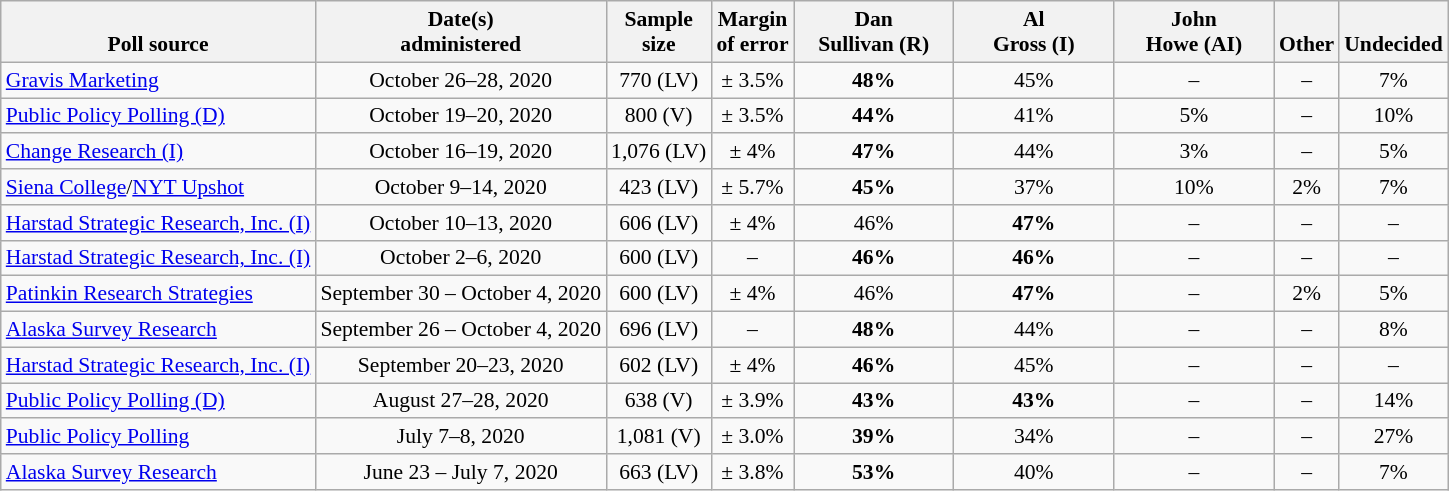<table class="wikitable" style="font-size:90%;text-align:center;">
<tr valign=bottom>
<th>Poll source</th>
<th>Date(s)<br>administered</th>
<th>Sample<br>size</th>
<th>Margin<br>of error</th>
<th style="width:100px;">Dan<br>Sullivan (R)</th>
<th style="width:100px;">Al<br>Gross (I)</th>
<th style="width:100px;">John<br>Howe (AI)</th>
<th>Other</th>
<th>Undecided</th>
</tr>
<tr>
<td style="text-align:left;"><a href='#'>Gravis Marketing</a></td>
<td>October 26–28, 2020</td>
<td>770 (LV)</td>
<td>± 3.5%</td>
<td><strong>48%</strong></td>
<td>45%</td>
<td>–</td>
<td>–</td>
<td>7%</td>
</tr>
<tr>
<td style="text-align:left;"><a href='#'>Public Policy Polling (D)</a></td>
<td>October 19–20, 2020</td>
<td>800 (V)</td>
<td>± 3.5%</td>
<td><strong>44%</strong></td>
<td>41%</td>
<td>5%</td>
<td>–</td>
<td>10%</td>
</tr>
<tr>
<td style="text-align:left;"><a href='#'>Change Research (I)</a></td>
<td>October 16–19, 2020</td>
<td>1,076 (LV)</td>
<td>± 4%</td>
<td><strong>47%</strong></td>
<td>44%</td>
<td>3%</td>
<td>–</td>
<td>5%</td>
</tr>
<tr>
<td style="text-align:left;"><a href='#'>Siena College</a>/<a href='#'>NYT Upshot</a></td>
<td>October 9–14, 2020</td>
<td>423 (LV)</td>
<td>± 5.7%</td>
<td><strong>45%</strong></td>
<td>37%</td>
<td>10%</td>
<td>2%</td>
<td>7%</td>
</tr>
<tr>
<td style="text-align:left;"><a href='#'>Harstad Strategic Research, Inc. (I)</a></td>
<td>October 10–13, 2020</td>
<td>606 (LV)</td>
<td>± 4%</td>
<td>46%</td>
<td><strong>47%</strong></td>
<td>–</td>
<td>–</td>
<td>–</td>
</tr>
<tr>
<td style="text-align:left;"><a href='#'>Harstad Strategic Research, Inc. (I)</a></td>
<td>October 2–6, 2020</td>
<td>600 (LV)</td>
<td>–</td>
<td><strong>46%</strong></td>
<td><strong>46%</strong></td>
<td>–</td>
<td>–</td>
<td>–</td>
</tr>
<tr>
<td style="text-align:left;"><a href='#'>Patinkin Research Strategies</a></td>
<td>September 30 – October 4, 2020</td>
<td>600 (LV)</td>
<td>± 4%</td>
<td>46%</td>
<td><strong>47%</strong></td>
<td>–</td>
<td>2%</td>
<td>5%</td>
</tr>
<tr>
<td style="text-align:left;"><a href='#'>Alaska Survey Research</a></td>
<td>September 26 – October 4, 2020</td>
<td>696 (LV)</td>
<td>–</td>
<td><strong>48%</strong></td>
<td>44%</td>
<td>–</td>
<td>–</td>
<td>8%</td>
</tr>
<tr>
<td style="text-align:left;"><a href='#'>Harstad Strategic Research, Inc. (I)</a></td>
<td>September 20–23, 2020</td>
<td>602 (LV)</td>
<td>± 4%</td>
<td><strong>46%</strong></td>
<td>45%</td>
<td>–</td>
<td>–</td>
<td>–</td>
</tr>
<tr>
<td style="text-align:left;"><a href='#'>Public Policy Polling (D)</a></td>
<td>August 27–28, 2020</td>
<td>638 (V)</td>
<td>± 3.9%</td>
<td><strong>43%</strong></td>
<td><strong>43%</strong></td>
<td>–</td>
<td>–</td>
<td>14%</td>
</tr>
<tr>
<td style="text-align:left;"><a href='#'>Public Policy Polling</a></td>
<td>July 7–8, 2020</td>
<td>1,081 (V)</td>
<td>± 3.0%</td>
<td><strong>39%</strong></td>
<td>34%</td>
<td>–</td>
<td>–</td>
<td>27%</td>
</tr>
<tr>
<td style="text-align:left;"><a href='#'>Alaska Survey Research</a></td>
<td>June 23 – July 7, 2020</td>
<td>663 (LV)</td>
<td>± 3.8%</td>
<td><strong>53%</strong></td>
<td>40%</td>
<td>–</td>
<td>–</td>
<td>7%</td>
</tr>
</table>
